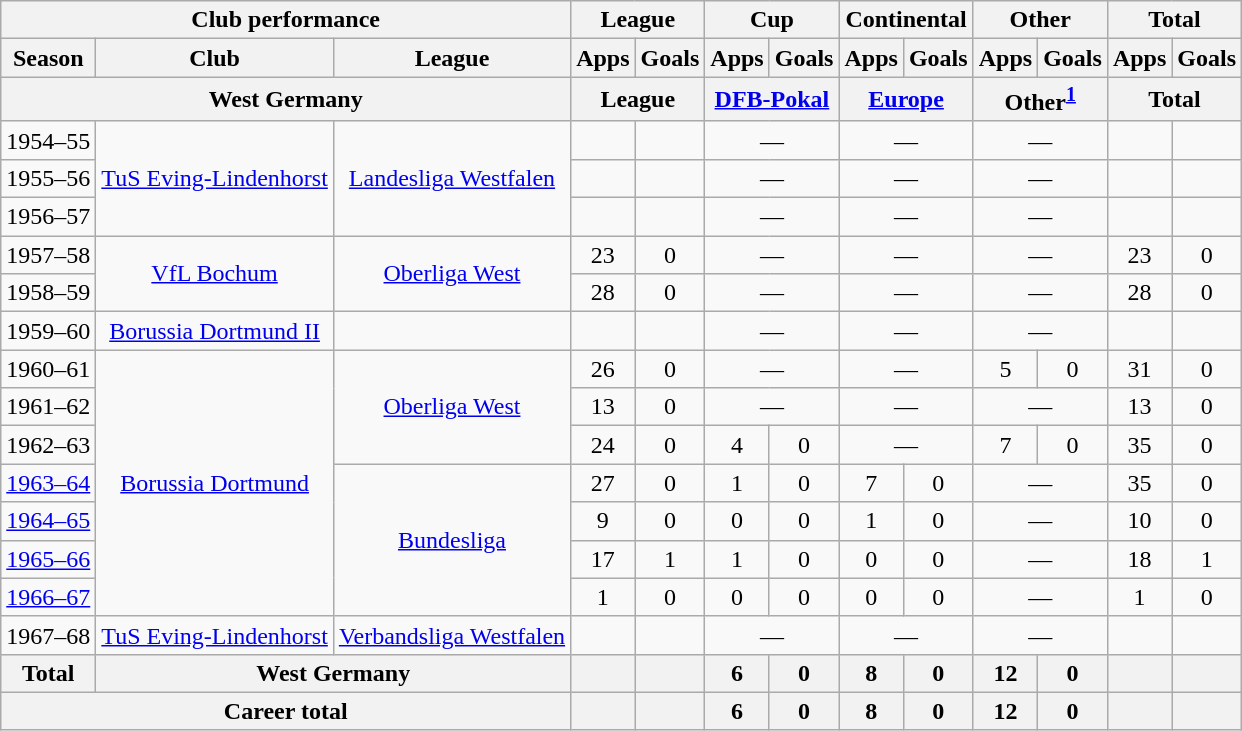<table class="wikitable" style="text-align:center">
<tr>
<th colspan=3>Club performance</th>
<th colspan=2>League</th>
<th colspan=2>Cup</th>
<th colspan=2>Continental</th>
<th colspan=2>Other</th>
<th colspan=2>Total</th>
</tr>
<tr>
<th>Season</th>
<th>Club</th>
<th>League</th>
<th>Apps</th>
<th>Goals</th>
<th>Apps</th>
<th>Goals</th>
<th>Apps</th>
<th>Goals</th>
<th>Apps</th>
<th>Goals</th>
<th>Apps</th>
<th>Goals</th>
</tr>
<tr>
<th colspan=3>West Germany</th>
<th colspan=2>League</th>
<th colspan=2><a href='#'>DFB-Pokal</a></th>
<th colspan=2><a href='#'>Europe</a></th>
<th colspan=2>Other<sup><a href='#'>1</a></sup></th>
<th colspan=2>Total</th>
</tr>
<tr>
<td>1954–55</td>
<td rowspan="3"><a href='#'>TuS Eving-Lindenhorst</a></td>
<td rowspan="3"><a href='#'>Landesliga Westfalen</a></td>
<td></td>
<td></td>
<td colspan="2">—</td>
<td colspan="2">—</td>
<td colspan="2">—</td>
<td></td>
<td></td>
</tr>
<tr>
<td>1955–56</td>
<td></td>
<td></td>
<td colspan="2">—</td>
<td colspan="2">—</td>
<td colspan="2">—</td>
<td></td>
<td></td>
</tr>
<tr>
<td>1956–57</td>
<td></td>
<td></td>
<td colspan="2">—</td>
<td colspan="2">—</td>
<td colspan="2">—</td>
<td></td>
<td></td>
</tr>
<tr>
<td>1957–58</td>
<td rowspan="2"><a href='#'>VfL Bochum</a></td>
<td rowspan="2"><a href='#'>Oberliga West</a></td>
<td>23</td>
<td>0</td>
<td colspan="2">—</td>
<td colspan="2">—</td>
<td colspan="2">—</td>
<td>23</td>
<td>0</td>
</tr>
<tr>
<td>1958–59</td>
<td>28</td>
<td>0</td>
<td colspan="2">—</td>
<td colspan="2">—</td>
<td colspan="2">—</td>
<td>28</td>
<td>0</td>
</tr>
<tr>
<td>1959–60</td>
<td><a href='#'>Borussia Dortmund II</a></td>
<td></td>
<td></td>
<td></td>
<td colspan="2">—</td>
<td colspan="2">—</td>
<td colspan="2">—</td>
<td></td>
<td></td>
</tr>
<tr>
<td>1960–61</td>
<td rowspan="7"><a href='#'>Borussia Dortmund</a></td>
<td rowspan="3"><a href='#'>Oberliga West</a></td>
<td>26</td>
<td>0</td>
<td colspan="2">—</td>
<td colspan="2">—</td>
<td>5</td>
<td>0</td>
<td>31</td>
<td>0</td>
</tr>
<tr>
<td>1961–62</td>
<td>13</td>
<td>0</td>
<td colspan="2">—</td>
<td colspan="2">—</td>
<td colspan="2">—</td>
<td>13</td>
<td>0</td>
</tr>
<tr>
<td>1962–63</td>
<td>24</td>
<td>0</td>
<td>4</td>
<td>0</td>
<td colspan="2">—</td>
<td>7</td>
<td>0</td>
<td>35</td>
<td>0</td>
</tr>
<tr>
<td><a href='#'>1963–64</a></td>
<td rowspan="4"><a href='#'>Bundesliga</a></td>
<td>27</td>
<td>0</td>
<td>1</td>
<td>0</td>
<td>7</td>
<td>0</td>
<td colspan="2">—</td>
<td>35</td>
<td>0</td>
</tr>
<tr>
<td><a href='#'>1964–65</a></td>
<td>9</td>
<td>0</td>
<td>0</td>
<td>0</td>
<td>1</td>
<td>0</td>
<td colspan="2">—</td>
<td>10</td>
<td>0</td>
</tr>
<tr>
<td><a href='#'>1965–66</a></td>
<td>17</td>
<td>1</td>
<td>1</td>
<td>0</td>
<td>0</td>
<td>0</td>
<td colspan="2">—</td>
<td>18</td>
<td>1</td>
</tr>
<tr>
<td><a href='#'>1966–67</a></td>
<td>1</td>
<td>0</td>
<td>0</td>
<td>0</td>
<td>0</td>
<td>0</td>
<td colspan="2">—</td>
<td>1</td>
<td>0</td>
</tr>
<tr>
<td>1967–68</td>
<td><a href='#'>TuS Eving-Lindenhorst</a></td>
<td><a href='#'>Verbandsliga Westfalen</a></td>
<td></td>
<td></td>
<td colspan="2">—</td>
<td colspan="2">—</td>
<td colspan="2">—</td>
<td></td>
<td></td>
</tr>
<tr>
<th rowspan=1>Total</th>
<th colspan=2>West Germany</th>
<th></th>
<th></th>
<th>6</th>
<th>0</th>
<th>8</th>
<th>0</th>
<th>12</th>
<th>0</th>
<th></th>
<th></th>
</tr>
<tr>
<th colspan=3>Career total</th>
<th></th>
<th></th>
<th>6</th>
<th>0</th>
<th>8</th>
<th>0</th>
<th>12</th>
<th>0</th>
<th></th>
<th></th>
</tr>
</table>
